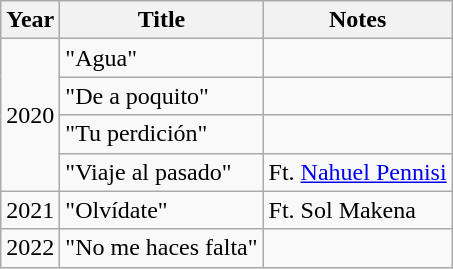<table class="wikitable">
<tr>
<th>Year</th>
<th>Title</th>
<th>Notes</th>
</tr>
<tr>
<td rowspan="4">2020</td>
<td>"Agua"</td>
<td></td>
</tr>
<tr>
<td>"De a poquito"</td>
<td></td>
</tr>
<tr>
<td>"Tu perdición"</td>
<td></td>
</tr>
<tr>
<td>"Viaje al pasado"</td>
<td>Ft. <a href='#'>Nahuel Pennisi</a></td>
</tr>
<tr>
<td>2021</td>
<td>"Olvídate"</td>
<td>Ft. Sol Makena</td>
</tr>
<tr>
<td>2022</td>
<td>"No me haces falta"</td>
<td></td>
</tr>
</table>
